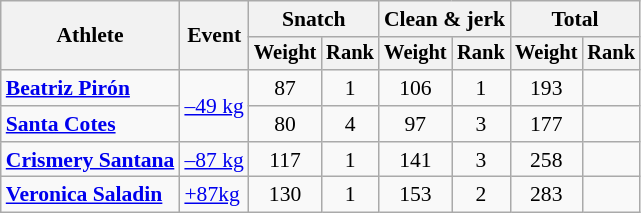<table class=wikitable style=font-size:90%;text-align:center>
<tr>
<th rowspan=2>Athlete</th>
<th rowspan=2>Event</th>
<th colspan=2>Snatch</th>
<th colspan=2>Clean & jerk</th>
<th colspan=2>Total</th>
</tr>
<tr style=font-size:95%>
<th>Weight</th>
<th>Rank</th>
<th>Weight</th>
<th>Rank</th>
<th>Weight</th>
<th>Rank</th>
</tr>
<tr align=center>
<td align=left><strong><a href='#'>Beatriz Pirón</a></strong></td>
<td align=left rowspan=2><a href='#'>–49 kg</a></td>
<td>87</td>
<td>1</td>
<td>106</td>
<td>1</td>
<td>193</td>
<td></td>
</tr>
<tr align=center>
<td align=left><strong><a href='#'>Santa Cotes</a></strong></td>
<td>80</td>
<td>4</td>
<td>97</td>
<td>3</td>
<td>177</td>
<td></td>
</tr>
<tr align=center>
<td align=left><strong><a href='#'>Crismery Santana</a></strong></td>
<td align=left><a href='#'>–87 kg</a></td>
<td>117</td>
<td>1</td>
<td>141</td>
<td>3</td>
<td>258</td>
<td></td>
</tr>
<tr align=center>
<td align=left><strong><a href='#'>Veronica Saladin</a></strong></td>
<td align=left><a href='#'>+87kg</a></td>
<td>130</td>
<td>1</td>
<td>153</td>
<td>2</td>
<td>283</td>
<td></td>
</tr>
</table>
